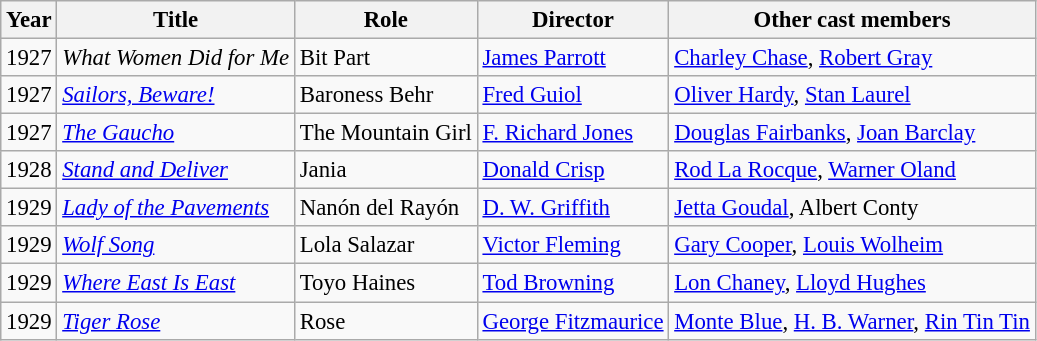<table class="wikitable" style="font-size: 95%;">
<tr>
<th>Year</th>
<th>Title</th>
<th>Role</th>
<th>Director</th>
<th>Other cast members</th>
</tr>
<tr>
<td>1927</td>
<td><em>What Women Did for Me</em></td>
<td>Bit Part</td>
<td><a href='#'>James Parrott</a></td>
<td><a href='#'>Charley Chase</a>, <a href='#'>Robert Gray</a></td>
</tr>
<tr>
<td>1927</td>
<td><em><a href='#'>Sailors, Beware!</a></em></td>
<td>Baroness Behr</td>
<td><a href='#'>Fred Guiol</a></td>
<td><a href='#'>Oliver Hardy</a>, <a href='#'>Stan Laurel</a></td>
</tr>
<tr>
<td>1927</td>
<td><em><a href='#'>The Gaucho</a></em></td>
<td>The Mountain Girl</td>
<td><a href='#'>F. Richard Jones</a></td>
<td><a href='#'>Douglas Fairbanks</a>, <a href='#'>Joan Barclay</a></td>
</tr>
<tr>
<td>1928</td>
<td><em><a href='#'>Stand and Deliver</a></em></td>
<td>Jania</td>
<td><a href='#'>Donald Crisp</a></td>
<td><a href='#'>Rod La Rocque</a>, <a href='#'>Warner Oland</a></td>
</tr>
<tr>
<td>1929</td>
<td><em><a href='#'>Lady of the Pavements</a></em></td>
<td>Nanón del Rayón</td>
<td><a href='#'>D. W. Griffith</a></td>
<td><a href='#'>Jetta Goudal</a>, Albert Conty</td>
</tr>
<tr>
<td>1929</td>
<td><em><a href='#'>Wolf Song</a></em></td>
<td>Lola Salazar</td>
<td><a href='#'>Victor Fleming</a></td>
<td><a href='#'>Gary Cooper</a>, <a href='#'>Louis Wolheim</a></td>
</tr>
<tr>
<td>1929</td>
<td><em><a href='#'>Where East Is East</a></em></td>
<td>Toyo Haines</td>
<td><a href='#'>Tod Browning</a></td>
<td><a href='#'>Lon Chaney</a>, <a href='#'>Lloyd Hughes</a></td>
</tr>
<tr>
<td>1929</td>
<td><em><a href='#'>Tiger Rose</a></em></td>
<td>Rose</td>
<td><a href='#'>George Fitzmaurice</a></td>
<td><a href='#'>Monte Blue</a>, <a href='#'>H. B. Warner</a>, <a href='#'>Rin Tin Tin</a></td>
</tr>
</table>
